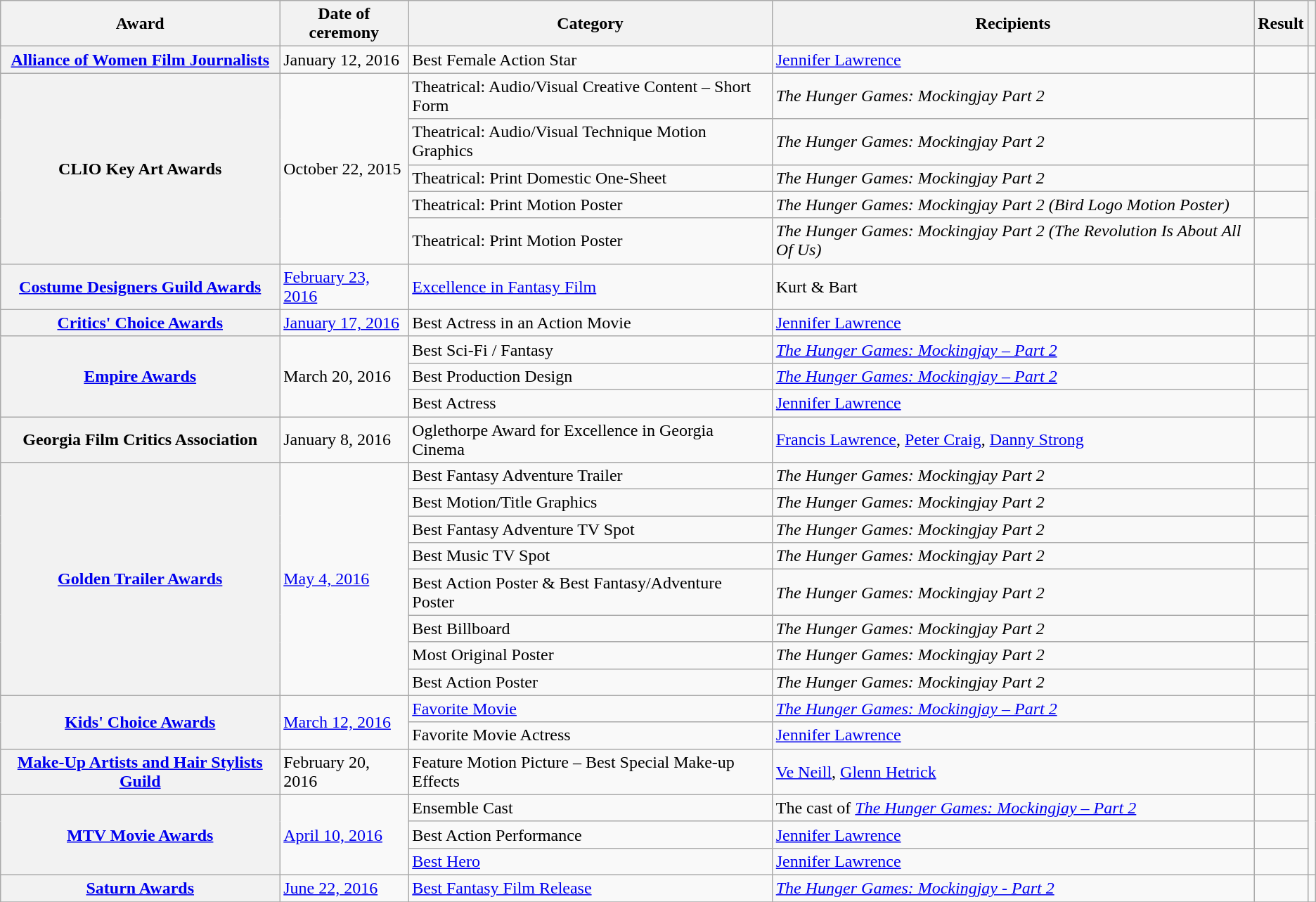<table class="wikitable plainrowheaders sortable">
<tr>
<th scope="col">Award</th>
<th scope="col">Date of ceremony</th>
<th scope="col">Category</th>
<th scope="col">Recipients</th>
<th scope="col">Result</th>
<th scope="col" class="unsortable"></th>
</tr>
<tr>
<th scope="row"><a href='#'>Alliance of Women Film Journalists</a></th>
<td>January 12, 2016</td>
<td>Best Female Action Star</td>
<td><a href='#'>Jennifer Lawrence</a></td>
<td></td>
<td style="text-align:center;"></td>
</tr>
<tr>
<th scope="row" rowspan="5">CLIO Key Art Awards</th>
<td rowspan="5">October 22, 2015</td>
<td>Theatrical: Audio/Visual Creative Content – Short Form</td>
<td><em>The Hunger Games: Mockingjay Part 2</em></td>
<td></td>
<td rowspan="5" style="text-align:center;"></td>
</tr>
<tr>
<td>Theatrical: Audio/Visual Technique Motion Graphics</td>
<td><em>The Hunger Games: Mockingjay Part 2</em></td>
<td></td>
</tr>
<tr>
<td>Theatrical: Print Domestic One-Sheet</td>
<td><em>The Hunger Games: Mockingjay Part 2</em></td>
<td></td>
</tr>
<tr>
<td>Theatrical: Print Motion Poster</td>
<td><em>The Hunger Games: Mockingjay Part 2 (Bird Logo Motion Poster)</em></td>
<td></td>
</tr>
<tr>
<td>Theatrical: Print Motion Poster</td>
<td><em>The Hunger Games: Mockingjay Part 2 (The Revolution Is About All Of Us)</em></td>
<td></td>
</tr>
<tr>
<th scope="row"><a href='#'>Costume Designers Guild Awards</a></th>
<td><a href='#'>February 23, 2016</a></td>
<td><a href='#'>Excellence in Fantasy Film</a></td>
<td>Kurt & Bart</td>
<td></td>
<td style="text-align:center;"></td>
</tr>
<tr>
<th scope="row"><a href='#'>Critics' Choice Awards</a></th>
<td><a href='#'>January 17, 2016</a></td>
<td>Best Actress in an Action Movie</td>
<td><a href='#'>Jennifer Lawrence</a></td>
<td></td>
<td style="text-align:center;"></td>
</tr>
<tr>
<th scope="row" rowspan=3><a href='#'>Empire Awards</a></th>
<td rowspan=3>March 20, 2016</td>
<td>Best Sci-Fi / Fantasy</td>
<td><em><a href='#'>The Hunger Games: Mockingjay – Part 2</a></em></td>
<td></td>
<td style="text-align:center;" rowspan=3></td>
</tr>
<tr>
<td>Best Production Design</td>
<td><em><a href='#'>The Hunger Games: Mockingjay – Part 2</a></em></td>
<td></td>
</tr>
<tr>
<td>Best Actress</td>
<td><a href='#'>Jennifer Lawrence</a></td>
<td></td>
</tr>
<tr>
<th scope="row">Georgia Film Critics Association</th>
<td>January 8, 2016</td>
<td>Oglethorpe Award for Excellence in Georgia Cinema</td>
<td><a href='#'>Francis Lawrence</a>, <a href='#'>Peter Craig</a>, <a href='#'>Danny Strong</a></td>
<td></td>
<td style="text-align:center;"></td>
</tr>
<tr>
<th scope="row" rowspan="8"><a href='#'>Golden Trailer Awards</a></th>
<td rowspan="8"><a href='#'>May 4, 2016</a></td>
<td>Best Fantasy Adventure Trailer</td>
<td><em>The Hunger Games: Mockingjay Part 2</em></td>
<td></td>
<td rowspan="8" style="text-align:center;"></td>
</tr>
<tr>
<td>Best Motion/Title Graphics</td>
<td><em>The Hunger Games: Mockingjay Part 2</em></td>
<td></td>
</tr>
<tr>
<td>Best Fantasy Adventure TV Spot</td>
<td><em>The Hunger Games: Mockingjay Part 2</em></td>
<td></td>
</tr>
<tr>
<td>Best Music TV Spot</td>
<td><em>The Hunger Games: Mockingjay Part 2</em></td>
<td></td>
</tr>
<tr>
<td>Best Action Poster & Best Fantasy/Adventure Poster</td>
<td><em>The Hunger Games: Mockingjay Part 2</em></td>
<td></td>
</tr>
<tr>
<td>Best Billboard</td>
<td><em>The Hunger Games: Mockingjay Part 2</em></td>
<td></td>
</tr>
<tr>
<td>Most Original Poster</td>
<td><em>The Hunger Games: Mockingjay Part 2</em></td>
<td></td>
</tr>
<tr>
<td>Best Action Poster</td>
<td><em>The Hunger Games: Mockingjay Part 2</em></td>
<td></td>
</tr>
<tr>
<th scope="row" rowspan=2><a href='#'>Kids' Choice Awards</a></th>
<td rowspan=2><a href='#'>March 12, 2016</a></td>
<td><a href='#'>Favorite Movie</a></td>
<td><em><a href='#'>The Hunger Games: Mockingjay – Part 2</a></em></td>
<td></td>
<td style="text-align:center;" rowspan=2></td>
</tr>
<tr>
<td>Favorite Movie Actress</td>
<td><a href='#'>Jennifer Lawrence</a></td>
<td></td>
</tr>
<tr>
<th scope="row"><a href='#'>Make-Up Artists and Hair Stylists Guild</a></th>
<td>February 20, 2016</td>
<td>Feature Motion Picture – Best Special Make-up Effects</td>
<td><a href='#'>Ve Neill</a>, <a href='#'>Glenn Hetrick</a></td>
<td></td>
<td style="text-align:center;"></td>
</tr>
<tr>
<th scope="row" rowspan=3><a href='#'>MTV Movie Awards</a></th>
<td rowspan=3><a href='#'>April 10, 2016</a></td>
<td>Ensemble Cast</td>
<td>The cast of <em><a href='#'>The Hunger Games: Mockingjay – Part 2</a></em></td>
<td></td>
<td rowspan=3 style="text-align:center;"></td>
</tr>
<tr>
<td>Best Action Performance</td>
<td><a href='#'>Jennifer Lawrence</a></td>
<td></td>
</tr>
<tr>
<td><a href='#'>Best Hero</a></td>
<td><a href='#'>Jennifer Lawrence</a></td>
<td></td>
</tr>
<tr>
<th scope="row"><a href='#'>Saturn Awards</a></th>
<td><a href='#'>June 22, 2016</a></td>
<td><a href='#'>Best Fantasy Film Release</a></td>
<td><em><a href='#'>The Hunger Games: Mockingjay - Part 2</a></em></td>
<td></td>
<td style="text-align:center;"></td>
</tr>
<tr>
</tr>
</table>
